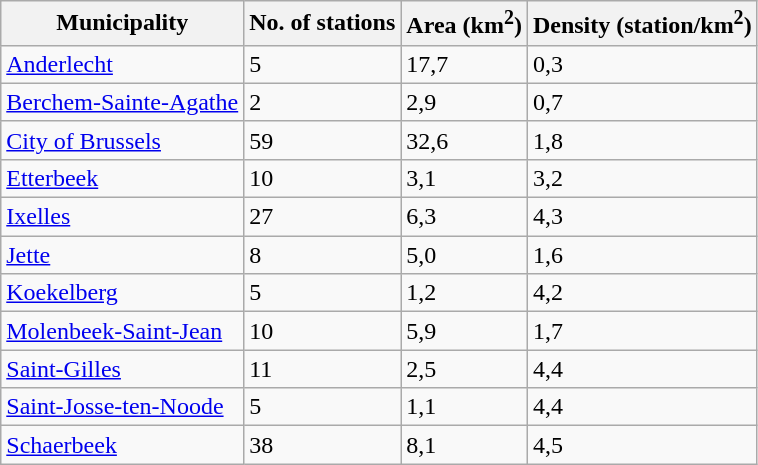<table class="wikitable sortable">
<tr>
<th>Municipality</th>
<th>No. of stations</th>
<th>Area (km<sup>2</sup>)</th>
<th>Density (station/km<sup>2</sup>)</th>
</tr>
<tr>
<td><a href='#'>Anderlecht</a></td>
<td>5</td>
<td>17,7</td>
<td>0,3</td>
</tr>
<tr>
<td><a href='#'>Berchem-Sainte-Agathe</a></td>
<td>2</td>
<td>2,9</td>
<td>0,7</td>
</tr>
<tr>
<td><a href='#'>City of Brussels</a></td>
<td>59</td>
<td>32,6</td>
<td>1,8</td>
</tr>
<tr>
<td><a href='#'>Etterbeek</a></td>
<td>10</td>
<td>3,1</td>
<td>3,2</td>
</tr>
<tr>
<td><a href='#'>Ixelles</a></td>
<td>27</td>
<td>6,3</td>
<td>4,3</td>
</tr>
<tr>
<td><a href='#'>Jette</a></td>
<td>8</td>
<td>5,0</td>
<td>1,6</td>
</tr>
<tr>
<td><a href='#'>Koekelberg</a></td>
<td>5</td>
<td>1,2</td>
<td>4,2</td>
</tr>
<tr>
<td><a href='#'>Molenbeek-Saint-Jean</a></td>
<td>10</td>
<td>5,9</td>
<td>1,7</td>
</tr>
<tr>
<td><a href='#'>Saint-Gilles</a></td>
<td>11</td>
<td>2,5</td>
<td>4,4</td>
</tr>
<tr>
<td><a href='#'>Saint-Josse-ten-Noode</a></td>
<td>5</td>
<td>1,1</td>
<td>4,4</td>
</tr>
<tr>
<td><a href='#'>Schaerbeek</a></td>
<td>38</td>
<td>8,1</td>
<td>4,5</td>
</tr>
</table>
